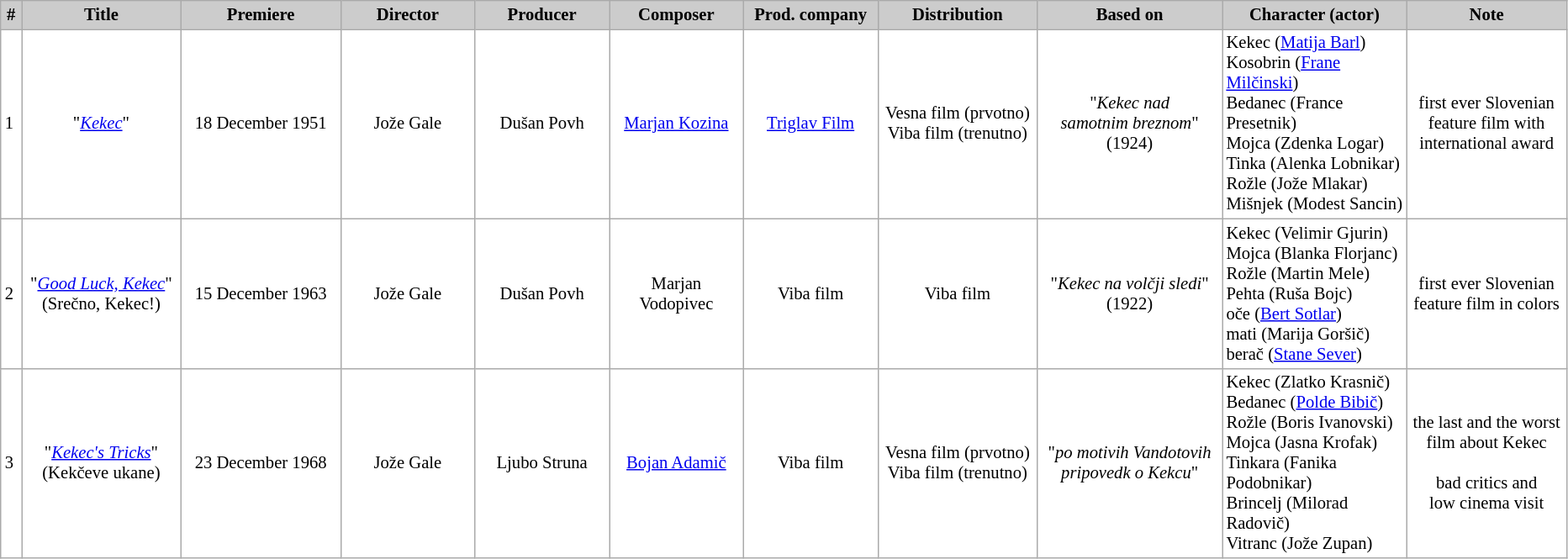<table class="wikitable plainrowheaders" style="background:#fff; font-size:86%; line-height:16px; border:gray solid 1px; border-collapse:collapse;">
<tr style="background:#ccc; text-align:center;">
<th scope="col" style="background:#ccc;" width=10px;">#</th>
<th scope="col" style="background:#ccc;" width=120px;">Title</th>
<th scope="col" style="background:#ccc;" width=120px;">Premiere</th>
<th scope="col" style="background:#ccc;" width=100px;">Director</th>
<th scope="col" style="background:#ccc;" width=100px;">Producer</th>
<th scope="col" style="background:#ccc;" width=100px;">Composer</th>
<th scope="col" style="background:#ccc;" width=100px;">Prod. company</th>
<th scope="col" style="background:#ccc;" width=120px;">Distribution</th>
<th scope="col" style="background:#ccc;" width=140px;">Based on</th>
<th scope="col" style="background:#ccc;" width=140px;">Character (actor)</th>
<th scope="col" style="background:#ccc;" width=120px;">Note</th>
</tr>
<tr>
<td>1</td>
<td align=center>"<em><a href='#'>Kekec</a></em>"</td>
<td align=center>18 December 1951</td>
<td align=center>Jože Gale</td>
<td align=center>Dušan Povh</td>
<td align=center><a href='#'>Marjan Kozina</a></td>
<td align=center><a href='#'>Triglav Film</a></td>
<td align=center>Vesna film (prvotno)<br>Viba film (trenutno)</td>
<td align=center>"<em>Kekec nad<br>samotnim breznom</em>"<br>(1924)</td>
<td>Kekec (<a href='#'>Matija Barl</a>)<br>Kosobrin (<a href='#'>Frane Milčinski</a>)<br>Bedanec (France Presetnik)<br>Mojca (Zdenka Logar)<br>Tinka (Alenka Lobnikar)<br>Rožle (Jože Mlakar)<br>Mišnjek (Modest Sancin)</td>
<td align=center>first ever Slovenian feature film with international award</td>
</tr>
<tr>
<td>2</td>
<td align=center>"<em><a href='#'>Good Luck, Kekec</a></em>"<br>(Srečno, Kekec!)</td>
<td align=center>15 December 1963</td>
<td align=center>Jože Gale</td>
<td align=center>Dušan Povh</td>
<td align=center>Marjan Vodopivec</td>
<td align=center>Viba film</td>
<td align=center>Viba film</td>
<td align=center>"<em>Kekec na volčji sledi</em>"<br>(1922)</td>
<td>Kekec (Velimir Gjurin)<br> Mojca (Blanka Florjanc)<br>Rožle (Martin Mele)<br>Pehta (Ruša Bojc)<br>oče (<a href='#'>Bert Sotlar</a>) <br>mati (Marija Goršič)<br>berač (<a href='#'>Stane Sever</a>)</td>
<td align=center>first ever Slovenian feature film in colors</td>
</tr>
<tr>
<td>3</td>
<td align=center>"<em><a href='#'>Kekec's Tricks</a></em>"<br>(Kekčeve ukane)</td>
<td align=center>23 December 1968</td>
<td align=center>Jože Gale</td>
<td align=center>Ljubo Struna</td>
<td align=center><a href='#'>Bojan Adamič</a></td>
<td align=center>Viba film</td>
<td align=center>Vesna film (prvotno)<br>Viba film (trenutno)</td>
<td align=center>"<em>po motivih Vandotovih pripovedk o Kekcu</em>"</td>
<td>Kekec (Zlatko Krasnič)<br>Bedanec (<a href='#'>Polde Bibič</a>)<br>Rožle (Boris Ivanovski)<br>Mojca (Jasna Krofak)<br>Tinkara (Fanika Podobnikar)<br>Brincelj (Milorad Radovič)<br>Vitranc (Jože Zupan)</td>
<td align=center>the last and the worst film about Kekec<br><br>bad critics and<br>low cinema visit</td>
</tr>
</table>
